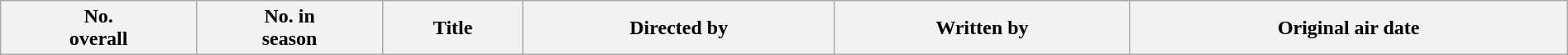<table class="wikitable plainrowheaders" style="width:100%; background:#fff;">
<tr>
<th style="background:#;">No.<br>overall</th>
<th style="background:#;">No. in<br>season</th>
<th style="background:#;">Title</th>
<th style="background:#;">Directed by</th>
<th style="background:#;">Written by</th>
<th style="background:#;">Original air date<br>




















</th>
</tr>
</table>
